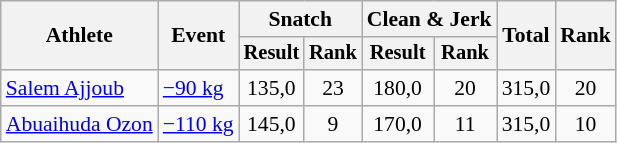<table class="wikitable" style="font-size:90%">
<tr>
<th rowspan="2">Athlete</th>
<th rowspan="2">Event</th>
<th colspan="2">Snatch</th>
<th colspan="2">Clean & Jerk</th>
<th rowspan="2">Total</th>
<th rowspan="2">Rank</th>
</tr>
<tr style="font-size:95%">
<th>Result</th>
<th>Rank</th>
<th>Result</th>
<th>Rank</th>
</tr>
<tr align=center>
<td align=left><a href='#'>Salem Ajjoub</a></td>
<td align=left><a href='#'>−90 kg</a></td>
<td>135,0</td>
<td>23</td>
<td>180,0</td>
<td>20</td>
<td>315,0</td>
<td>20</td>
</tr>
<tr align=center>
<td align=left><a href='#'>Abuaihuda Ozon</a></td>
<td align=left><a href='#'>−110 kg</a></td>
<td>145,0</td>
<td>9</td>
<td>170,0</td>
<td>11</td>
<td>315,0</td>
<td>10</td>
</tr>
</table>
